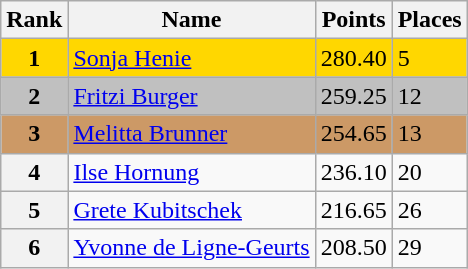<table class="wikitable">
<tr>
<th>Rank</th>
<th>Name</th>
<th>Points</th>
<th>Places</th>
</tr>
<tr bgcolor=gold>
<td align=center><strong>1</strong></td>
<td> <a href='#'>Sonja Henie</a></td>
<td>280.40</td>
<td>5</td>
</tr>
<tr bgcolor=silver>
<td align=center><strong>2</strong></td>
<td> <a href='#'>Fritzi Burger</a></td>
<td>259.25</td>
<td>12</td>
</tr>
<tr bgcolor=cc9966>
<td align=center><strong>3</strong></td>
<td> <a href='#'>Melitta Brunner</a></td>
<td>254.65</td>
<td>13</td>
</tr>
<tr>
<th>4</th>
<td> <a href='#'>Ilse Hornung</a></td>
<td>236.10</td>
<td>20</td>
</tr>
<tr>
<th>5</th>
<td> <a href='#'>Grete Kubitschek</a></td>
<td>216.65</td>
<td>26</td>
</tr>
<tr>
<th>6</th>
<td> <a href='#'>Yvonne de Ligne-Geurts</a></td>
<td>208.50</td>
<td>29</td>
</tr>
</table>
